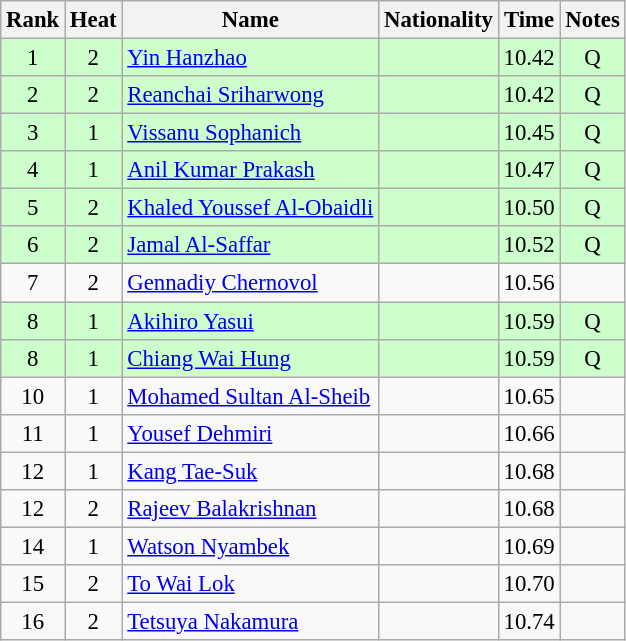<table class="wikitable sortable" style="text-align:center; font-size:95%">
<tr>
<th>Rank</th>
<th>Heat</th>
<th>Name</th>
<th>Nationality</th>
<th>Time</th>
<th>Notes</th>
</tr>
<tr bgcolor=ccffcc>
<td>1</td>
<td>2</td>
<td align=left><a href='#'>Yin Hanzhao</a></td>
<td align=left></td>
<td>10.42</td>
<td>Q</td>
</tr>
<tr bgcolor=ccffcc>
<td>2</td>
<td>2</td>
<td align=left><a href='#'>Reanchai Sriharwong</a></td>
<td align=left></td>
<td>10.42</td>
<td>Q</td>
</tr>
<tr bgcolor=ccffcc>
<td>3</td>
<td>1</td>
<td align=left><a href='#'>Vissanu Sophanich</a></td>
<td align=left></td>
<td>10.45</td>
<td>Q</td>
</tr>
<tr bgcolor=ccffcc>
<td>4</td>
<td>1</td>
<td align=left><a href='#'>Anil Kumar Prakash</a></td>
<td align=left></td>
<td>10.47</td>
<td>Q</td>
</tr>
<tr bgcolor=ccffcc>
<td>5</td>
<td>2</td>
<td align=left><a href='#'>Khaled Youssef Al-Obaidli</a></td>
<td align=left></td>
<td>10.50</td>
<td>Q</td>
</tr>
<tr bgcolor=ccffcc>
<td>6</td>
<td>2</td>
<td align=left><a href='#'>Jamal Al-Saffar</a></td>
<td align=left></td>
<td>10.52</td>
<td>Q</td>
</tr>
<tr>
<td>7</td>
<td>2</td>
<td align=left><a href='#'>Gennadiy Chernovol</a></td>
<td align=left></td>
<td>10.56</td>
<td></td>
</tr>
<tr bgcolor=ccffcc>
<td>8</td>
<td>1</td>
<td align=left><a href='#'>Akihiro Yasui</a></td>
<td align=left></td>
<td>10.59</td>
<td>Q</td>
</tr>
<tr bgcolor=ccffcc>
<td>8</td>
<td>1</td>
<td align=left><a href='#'>Chiang Wai Hung</a></td>
<td align=left></td>
<td>10.59</td>
<td>Q</td>
</tr>
<tr>
<td>10</td>
<td>1</td>
<td align=left><a href='#'>Mohamed Sultan Al-Sheib</a></td>
<td align=left></td>
<td>10.65</td>
<td></td>
</tr>
<tr>
<td>11</td>
<td>1</td>
<td align=left><a href='#'>Yousef Dehmiri</a></td>
<td align=left></td>
<td>10.66</td>
<td></td>
</tr>
<tr>
<td>12</td>
<td>1</td>
<td align=left><a href='#'>Kang Tae-Suk</a></td>
<td align=left></td>
<td>10.68</td>
<td></td>
</tr>
<tr>
<td>12</td>
<td>2</td>
<td align=left><a href='#'>Rajeev Balakrishnan</a></td>
<td align=left></td>
<td>10.68</td>
<td></td>
</tr>
<tr>
<td>14</td>
<td>1</td>
<td align=left><a href='#'>Watson Nyambek</a></td>
<td align=left></td>
<td>10.69</td>
<td></td>
</tr>
<tr>
<td>15</td>
<td>2</td>
<td align=left><a href='#'>To Wai Lok</a></td>
<td align=left></td>
<td>10.70</td>
<td></td>
</tr>
<tr>
<td>16</td>
<td>2</td>
<td align=left><a href='#'>Tetsuya Nakamura</a></td>
<td align=left></td>
<td>10.74</td>
<td></td>
</tr>
</table>
